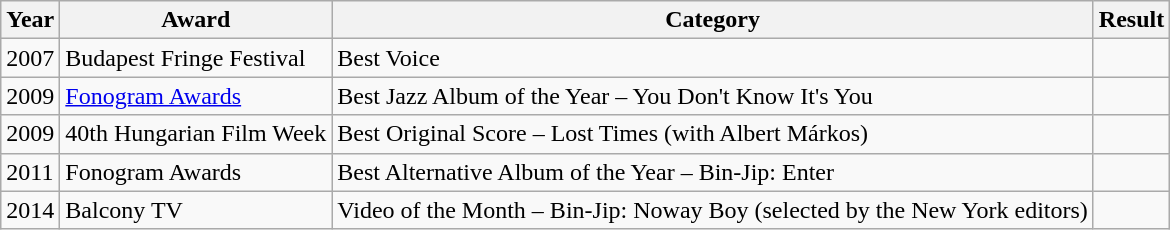<table class="wikitable sortable">
<tr>
<th>Year</th>
<th>Award</th>
<th>Category</th>
<th>Result</th>
</tr>
<tr>
<td>2007</td>
<td>Budapest Fringe Festival</td>
<td>Best Voice</td>
<td></td>
</tr>
<tr>
<td>2009</td>
<td><a href='#'>Fonogram Awards</a></td>
<td>Best Jazz Album of the Year – You Don't Know It's You</td>
<td></td>
</tr>
<tr>
<td>2009</td>
<td>40th Hungarian Film Week</td>
<td>Best Original Score – Lost Times (with Albert Márkos)</td>
<td></td>
</tr>
<tr>
<td>2011</td>
<td>Fonogram Awards</td>
<td>Best Alternative Album of the Year – Bin-Jip: Enter</td>
<td></td>
</tr>
<tr>
<td>2014</td>
<td>Balcony TV</td>
<td>Video of the Month – Bin-Jip: Noway Boy (selected by the New York editors)</td>
<td></td>
</tr>
</table>
